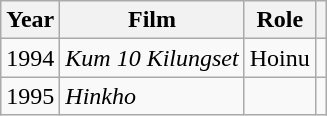<table class="wikitable">
<tr>
<th>Year</th>
<th>Film</th>
<th>Role</th>
<th></th>
</tr>
<tr>
<td>1994</td>
<td><em>Kum 10 Kilungset</em></td>
<td>Hoinu</td>
<td></td>
</tr>
<tr>
<td>1995</td>
<td><em>Hinkho</em></td>
<td></td>
<td></td>
</tr>
</table>
